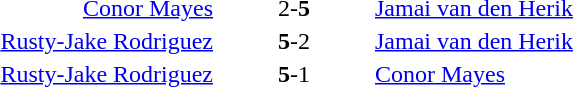<table style="text-align:center">
<tr>
<th width=223></th>
<th width=100></th>
<th width=223></th>
</tr>
<tr>
<td align=right><a href='#'>Conor Mayes</a> </td>
<td>2-<strong>5</strong></td>
<td align=left> <a href='#'>Jamai van den Herik</a></td>
</tr>
<tr>
<td align=right><a href='#'>Rusty-Jake Rodriguez</a> </td>
<td><strong>5</strong>-2</td>
<td align=left> <a href='#'>Jamai van den Herik</a></td>
</tr>
<tr>
<td align=right><a href='#'>Rusty-Jake Rodriguez</a> </td>
<td><strong>5</strong>-1</td>
<td align=left> <a href='#'>Conor Mayes</a></td>
</tr>
</table>
